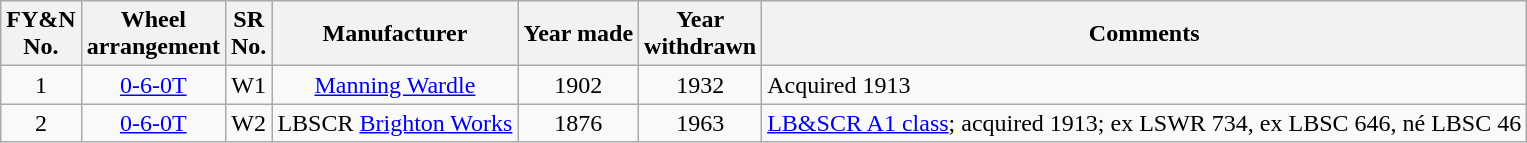<table class="wikitable" style="text-align:center">
<tr>
<th>FY&N<br>No.</th>
<th>Wheel<br>arrangement</th>
<th>SR<br>No.</th>
<th>Manufacturer</th>
<th>Year made</th>
<th>Year<br>withdrawn</th>
<th>Comments</th>
</tr>
<tr>
<td>1</td>
<td><a href='#'>0-6-0T</a></td>
<td>W1</td>
<td><a href='#'>Manning Wardle</a></td>
<td>1902</td>
<td>1932</td>
<td align=left>Acquired 1913</td>
</tr>
<tr>
<td>2</td>
<td><a href='#'>0-6-0T</a></td>
<td>W2</td>
<td>LBSCR <a href='#'>Brighton Works</a></td>
<td>1876</td>
<td>1963</td>
<td align=left><a href='#'>LB&SCR A1 class</a>; acquired 1913; ex LSWR 734, ex LBSC 646, né LBSC 46</td>
</tr>
</table>
